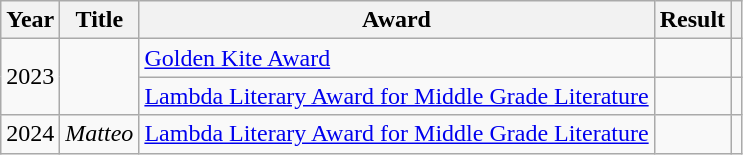<table class="wikitable">
<tr>
<th>Year</th>
<th>Title</th>
<th>Award</th>
<th>Result</th>
<th></th>
</tr>
<tr>
<td rowspan="2">2023</td>
<td rowspan="2"></td>
<td><a href='#'>Golden Kite Award</a></td>
<td></td>
<td></td>
</tr>
<tr>
<td><a href='#'>Lambda Literary Award for Middle Grade Literature</a></td>
<td></td>
<td></td>
</tr>
<tr>
<td>2024</td>
<td><em>Matteo</em></td>
<td><a href='#'>Lambda Literary Award for Middle Grade Literature</a></td>
<td></td>
<td></td>
</tr>
</table>
